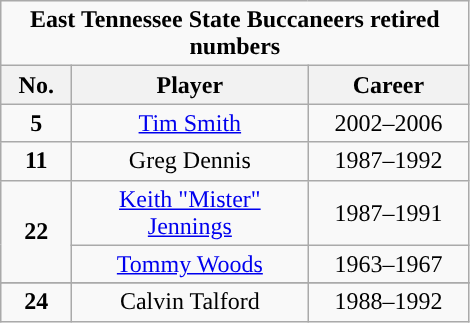<table class="wikitable sortable" style="text-align:center">
<tr>
<td colspan="5"><strong>East Tennessee State Buccaneers retired numbers</strong></td>
</tr>
<tr>
<th width=40px>No.</th>
<th width=150px>Player</th>
<th width=100px>Career</th>
</tr>
<tr>
<td><strong>5</strong></td>
<td><a href='#'>Tim Smith</a></td>
<td>2002–2006</td>
</tr>
<tr>
<td><strong>11</strong></td>
<td>Greg Dennis</td>
<td>1987–1992</td>
</tr>
<tr>
<td rowspan="2"><strong>22</strong></td>
<td><a href='#'>Keith "Mister" Jennings</a></td>
<td>1987–1991</td>
</tr>
<tr>
<td><a href='#'>Tommy Woods</a></td>
<td>1963–1967</td>
</tr>
<tr>
</tr>
<tr>
<td><strong>24</strong></td>
<td>Calvin Talford</td>
<td>1988–1992</td>
</tr>
</table>
